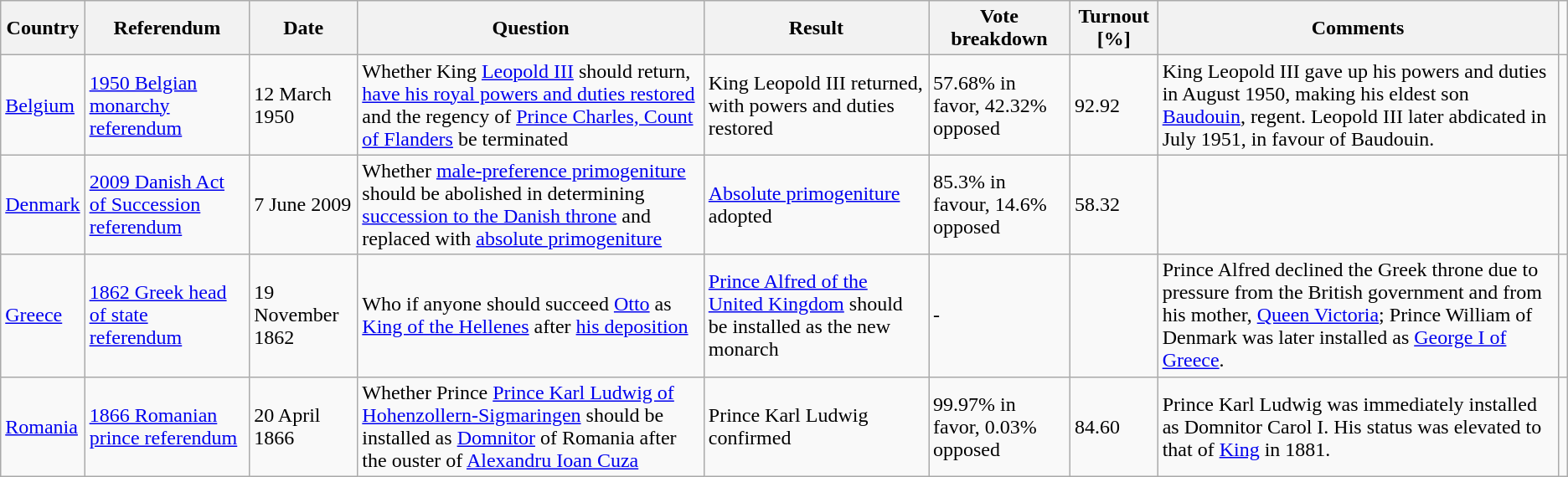<table class="wikitable sortable">
<tr>
<th>Country</th>
<th>Referendum</th>
<th>Date</th>
<th>Question</th>
<th>Result</th>
<th>Vote breakdown</th>
<th>Turnout [%]</th>
<th>Comments</th>
</tr>
<tr>
<td><a href='#'>Belgium</a></td>
<td><a href='#'>1950 Belgian monarchy referendum</a></td>
<td>12 March 1950</td>
<td>Whether King <a href='#'>Leopold III</a> should return, <a href='#'>have his royal powers and duties restored</a> and the regency of <a href='#'>Prince Charles, Count of Flanders</a> be terminated</td>
<td>King Leopold III returned, with powers and duties restored</td>
<td>57.68% in favor, 42.32% opposed</td>
<td>92.92</td>
<td>King Leopold III gave up his powers and duties in August 1950, making his eldest son <a href='#'>Baudouin</a>, regent. Leopold III later abdicated in July 1951, in favour of Baudouin.</td>
<td></td>
</tr>
<tr>
<td><a href='#'>Denmark</a></td>
<td><a href='#'>2009 Danish Act of Succession referendum</a></td>
<td>7 June 2009</td>
<td>Whether <a href='#'>male-preference primogeniture</a> should be abolished in determining <a href='#'>succession to the Danish throne</a> and replaced with <a href='#'>absolute primogeniture</a></td>
<td><a href='#'>Absolute primogeniture</a> adopted</td>
<td>85.3% in favour, 14.6% opposed</td>
<td>58.32</td>
<td></td>
<td></td>
</tr>
<tr>
<td><a href='#'>Greece</a></td>
<td><a href='#'>1862 Greek head of state referendum</a></td>
<td>19 November 1862</td>
<td>Who if anyone should succeed <a href='#'>Otto</a> as <a href='#'>King of the Hellenes</a> after <a href='#'>his deposition</a></td>
<td><a href='#'>Prince Alfred of the United Kingdom</a> should be installed as the new monarch</td>
<td>-</td>
<td></td>
<td>Prince Alfred declined the Greek throne due to pressure from the British government and from his mother, <a href='#'>Queen Victoria</a>; Prince William of Denmark was later installed as <a href='#'>George I of Greece</a>.</td>
<td></td>
</tr>
<tr>
<td><a href='#'>Romania</a></td>
<td><a href='#'>1866 Romanian prince referendum</a></td>
<td>20 April 1866</td>
<td>Whether Prince <a href='#'>Prince Karl Ludwig of Hohenzollern-Sigmaringen</a> should be installed as <a href='#'>Domnitor</a> of Romania after the ouster of <a href='#'>Alexandru Ioan Cuza</a></td>
<td>Prince Karl Ludwig confirmed</td>
<td>99.97% in favor, 0.03% opposed</td>
<td>84.60</td>
<td>Prince Karl Ludwig was immediately installed as Domnitor Carol I. His status was elevated to that of <a href='#'>King</a> in 1881.</td>
<td></td>
</tr>
</table>
